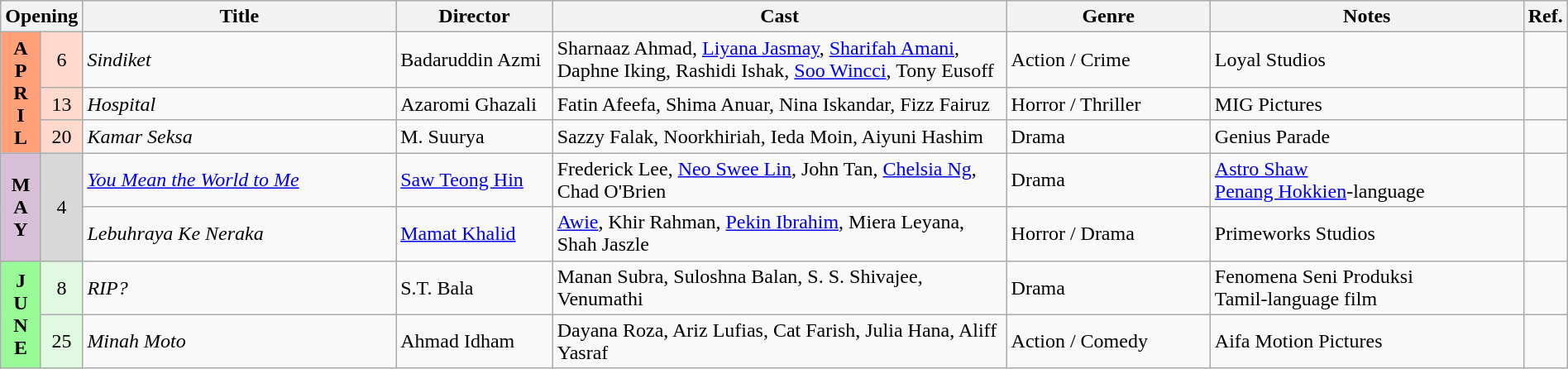<table class="wikitable" width="100%">
<tr>
<th colspan="2">Opening</th>
<th style="width:20%;">Title</th>
<th style="width:10%;">Director</th>
<th>Cast</th>
<th style="width:13%">Genre</th>
<th style="width:20%">Notes</th>
<th>Ref.</th>
</tr>
<tr>
<th rowspan=3 style="text-align:center; background:#ffa07a;">A<br>P<br>R<br>I<br>L</th>
<td rowspan=1 style="text-align:center; background:#ffdacc;">6</td>
<td><em>Sindiket</em></td>
<td>Badaruddin Azmi</td>
<td>Sharnaaz Ahmad, <a href='#'>Liyana Jasmay</a>, <a href='#'>Sharifah Amani</a>, Daphne Iking, Rashidi Ishak, <a href='#'>Soo Wincci</a>, Tony Eusoff</td>
<td>Action / Crime</td>
<td>Loyal Studios</td>
<td></td>
</tr>
<tr>
<td rowspan=1 style="text-align:center; background:#ffdacc;">13</td>
<td><em>Hospital</em></td>
<td>Azaromi Ghazali</td>
<td>Fatin Afeefa, Shima Anuar, Nina Iskandar, Fizz Fairuz</td>
<td>Horror / Thriller</td>
<td>MIG Pictures</td>
<td></td>
</tr>
<tr>
<td rowspan=1 style="text-align:center; background:#ffdacc;">20</td>
<td><em>Kamar Seksa</em></td>
<td>M. Suurya</td>
<td>Sazzy Falak, Noorkhiriah, Ieda Moin, Aiyuni Hashim</td>
<td>Drama</td>
<td>Genius Parade</td>
<td></td>
</tr>
<tr>
<th rowspan=2 style="text-align:center; background:thistle;">M<br>A<br>Y</th>
<td rowspan=2 style="text-align:center; background:#d8d8d8;">4</td>
<td><em><a href='#'>You Mean the World to Me</a></em></td>
<td><a href='#'>Saw Teong Hin</a></td>
<td>Frederick Lee, <a href='#'>Neo Swee Lin</a>, John Tan, <a href='#'>Chelsia Ng</a>, Chad O'Brien</td>
<td>Drama</td>
<td><a href='#'>Astro Shaw</a><br><a href='#'>Penang Hokkien</a>-language</td>
<td></td>
</tr>
<tr>
<td><em>Lebuhraya Ke Neraka</em></td>
<td><a href='#'>Mamat Khalid</a></td>
<td><a href='#'>Awie</a>, Khir Rahman, <a href='#'>Pekin Ibrahim</a>, Miera Leyana, Shah Jaszle</td>
<td>Horror / Drama</td>
<td>Primeworks Studios</td>
<td></td>
</tr>
<tr>
<th rowspan=2 style="text-align:center; background:#98fb98;">J<br>U<br>N<br>E</th>
<td rowspan=1 style="text-align:center; background:#e0f9e0;">8</td>
<td><em>RIP?</em></td>
<td>S.T. Bala</td>
<td>Manan Subra, Suloshna Balan, S. S. Shivajee, Venumathi</td>
<td>Drama</td>
<td>Fenomena Seni Produksi<br>Tamil-language film</td>
<td></td>
</tr>
<tr>
<td rowspan=1 style="text-align:center; background:#e0f9e0;">25</td>
<td><em>Minah Moto</em></td>
<td>Ahmad Idham</td>
<td>Dayana Roza, Ariz Lufias, Cat Farish, Julia Hana, Aliff Yasraf</td>
<td>Action / Comedy</td>
<td>Aifa Motion Pictures</td>
<td></td>
</tr>
</table>
